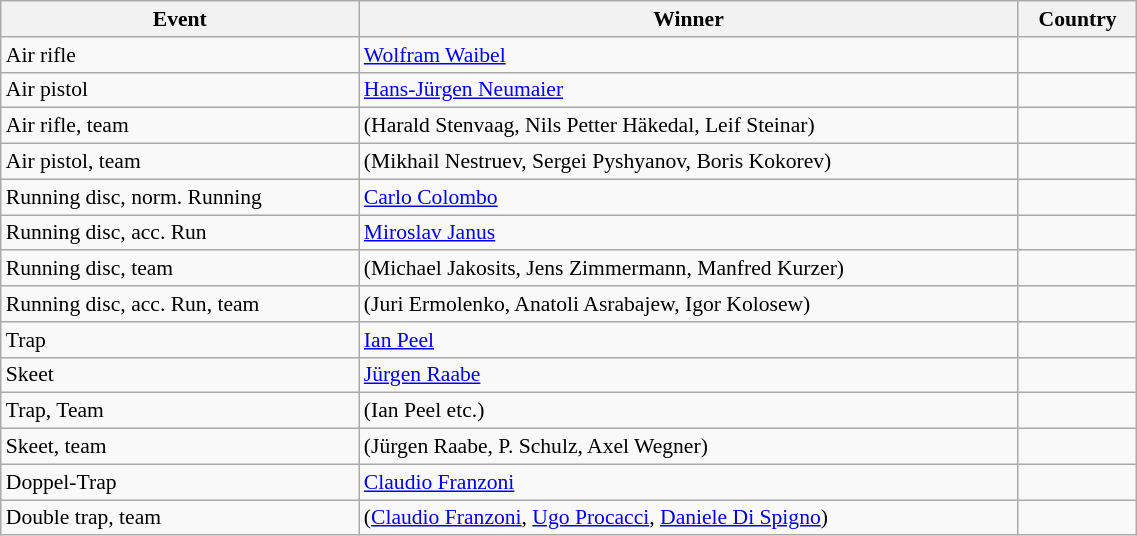<table class="wikitable sortable" width=60% style="font-size:90%; text-align:left;">
<tr>
<th>Event</th>
<th>Winner</th>
<th>Country</th>
</tr>
<tr>
<td>Air rifle</td>
<td><a href='#'>Wolfram Waibel</a></td>
<td></td>
</tr>
<tr>
<td>Air pistol</td>
<td><a href='#'>Hans-Jürgen Neumaier</a></td>
<td></td>
</tr>
<tr>
<td>Air rifle, team</td>
<td>(Harald Stenvaag, Nils Petter Häkedal, Leif Steinar)</td>
<td></td>
</tr>
<tr>
<td>Air pistol, team</td>
<td>(Mikhail Nestruev, Sergei Pyshyanov, Boris Kokorev)</td>
<td></td>
</tr>
<tr>
<td>Running disc, norm. Running</td>
<td><a href='#'>Carlo Colombo</a></td>
<td></td>
</tr>
<tr>
<td>Running disc, acc. Run</td>
<td><a href='#'>Miroslav Janus</a></td>
<td></td>
</tr>
<tr>
<td>Running disc, team</td>
<td>(Michael Jakosits, Jens Zimmermann, Manfred Kurzer)</td>
<td></td>
</tr>
<tr>
<td>Running disc, acc. Run, team</td>
<td>(Juri Ermolenko, Anatoli Asrabajew, Igor Kolosew)</td>
<td></td>
</tr>
<tr>
<td>Trap</td>
<td><a href='#'>Ian Peel</a></td>
<td></td>
</tr>
<tr>
<td>Skeet</td>
<td><a href='#'>Jürgen Raabe</a></td>
<td></td>
</tr>
<tr>
<td>Trap, Team</td>
<td>(Ian Peel etc.)</td>
<td></td>
</tr>
<tr>
<td>Skeet, team</td>
<td>(Jürgen Raabe, P. Schulz, Axel Wegner)</td>
<td></td>
</tr>
<tr>
<td>Doppel-Trap</td>
<td><a href='#'>Claudio Franzoni</a></td>
<td></td>
</tr>
<tr>
<td>Double trap, team</td>
<td>(<a href='#'>Claudio Franzoni</a>, <a href='#'>Ugo Procacci</a>, <a href='#'>Daniele Di Spigno</a>)</td>
<td></td>
</tr>
</table>
